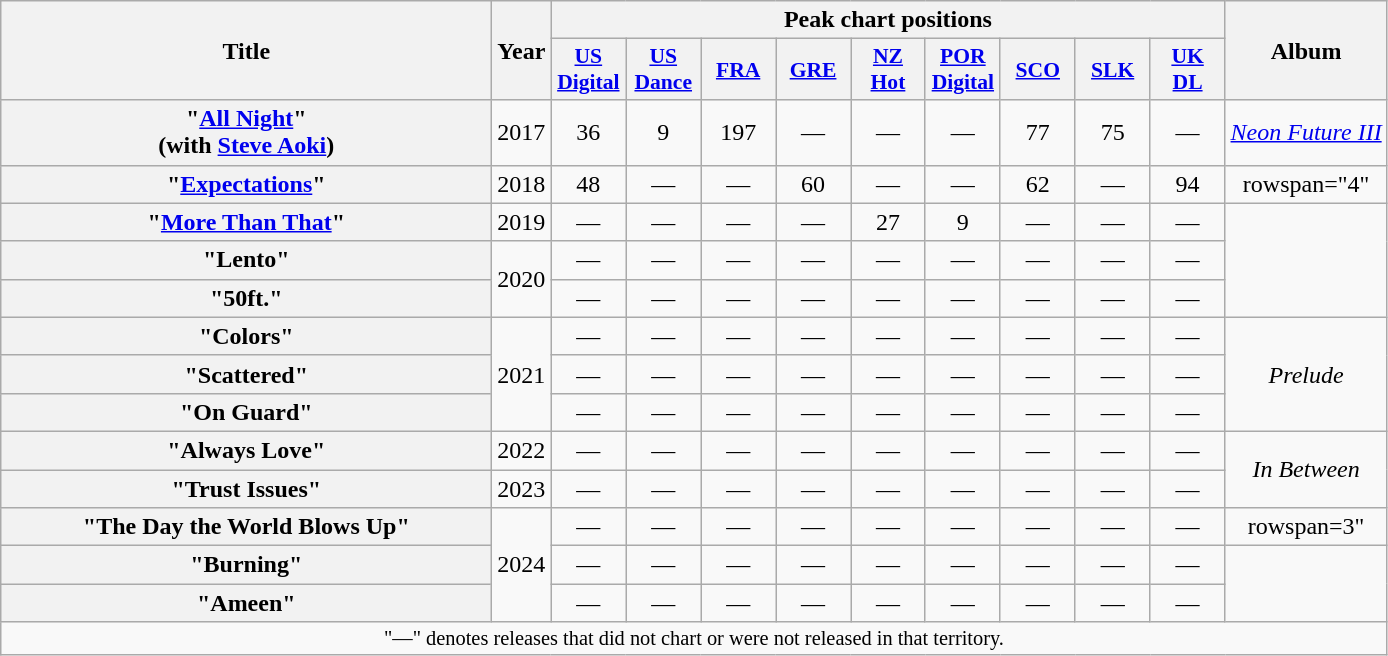<table class="wikitable plainrowheaders" border="1" style="text-align:center;">
<tr>
<th scope="col" rowspan="2" style="width:20em;">Title</th>
<th scope="col" rowspan="2">Year</th>
<th scope="col" colspan="9">Peak chart positions</th>
<th scope="col" rowspan="2">Album</th>
</tr>
<tr>
<th scope="col" style="width:3em;font-size:90%;"><a href='#'>US<br>Digital</a><br></th>
<th scope="col" style="width:3em;font-size:90%;"><a href='#'>US</a><br><a href='#'>Dance</a><br></th>
<th scope="col" style="width:3em;font-size:90%;"><a href='#'>FRA</a><br></th>
<th scope="col" style="width:3em;font-size:90%;"><a href='#'>GRE</a><br></th>
<th scope="col" style="width:3em;font-size:90%;"><a href='#'>NZ<br>Hot</a><br></th>
<th scope="col" style="width:3em;font-size:90%;"><a href='#'>POR Digital</a><br></th>
<th scope="col" style="width:3em;font-size:90%;"><a href='#'>SCO</a><br></th>
<th scope="col" style="width:3em;font-size:90%;"><a href='#'>SLK</a><br></th>
<th scope="col" style="width:3em;font-size:90%;"><a href='#'>UK DL</a><br></th>
</tr>
<tr>
<th scope="row">"<a href='#'>All Night</a>"<br><span>(with <a href='#'>Steve Aoki</a>)</span></th>
<td>2017</td>
<td>36</td>
<td>9</td>
<td>197</td>
<td>—</td>
<td>—</td>
<td>—</td>
<td>77</td>
<td>75</td>
<td>—</td>
<td><em><a href='#'>Neon Future III</a></em></td>
</tr>
<tr>
<th scope="row">"<a href='#'>Expectations</a>"</th>
<td>2018</td>
<td>48</td>
<td>—</td>
<td>—</td>
<td>60</td>
<td>—</td>
<td>—</td>
<td>62</td>
<td>—</td>
<td>94</td>
<td>rowspan="4" </td>
</tr>
<tr>
<th scope="row">"<a href='#'>More Than That</a>"</th>
<td>2019</td>
<td>—</td>
<td>—</td>
<td>—</td>
<td>—</td>
<td>27</td>
<td>9</td>
<td>—</td>
<td>—</td>
<td>—</td>
</tr>
<tr>
<th scope="row">"Lento"<br></th>
<td rowspan="2">2020</td>
<td>—</td>
<td>—</td>
<td>—</td>
<td>—</td>
<td>—</td>
<td>—</td>
<td>—</td>
<td>—</td>
<td>—</td>
</tr>
<tr>
<th scope="row">"50ft."</th>
<td>—</td>
<td>—</td>
<td>—</td>
<td>—</td>
<td>—</td>
<td>—</td>
<td>—</td>
<td>—</td>
<td>—</td>
</tr>
<tr>
<th scope="row">"Colors"</th>
<td rowspan="3">2021</td>
<td>—</td>
<td>—</td>
<td>—</td>
<td>—</td>
<td>—</td>
<td>—</td>
<td>—</td>
<td>—</td>
<td>—</td>
<td rowspan="3"><em>Prelude</em></td>
</tr>
<tr>
<th scope="row">"Scattered"<br></th>
<td>—</td>
<td>—</td>
<td>—</td>
<td>—</td>
<td>—</td>
<td>—</td>
<td>—</td>
<td>—</td>
<td>—</td>
</tr>
<tr>
<th scope="row">"On Guard"<br></th>
<td>—</td>
<td>—</td>
<td>—</td>
<td>—</td>
<td>—</td>
<td>—</td>
<td>—</td>
<td>—</td>
<td>—</td>
</tr>
<tr>
<th scope="row">"Always Love"</th>
<td>2022</td>
<td>—</td>
<td>—</td>
<td>—</td>
<td>—</td>
<td>—</td>
<td>—</td>
<td>—</td>
<td>—</td>
<td>—</td>
<td rowspan="2"><em>In Between</em></td>
</tr>
<tr>
<th scope="row">"Trust Issues"</th>
<td>2023</td>
<td>—</td>
<td>—</td>
<td>—</td>
<td>—</td>
<td>—</td>
<td>—</td>
<td>—</td>
<td>—</td>
<td>—</td>
</tr>
<tr>
<th scope="row">"The Day the World Blows Up"</th>
<td rowspan="3">2024</td>
<td>—</td>
<td>—</td>
<td>—</td>
<td>—</td>
<td>—</td>
<td>—</td>
<td>—</td>
<td>—</td>
<td>—</td>
<td>rowspan=3" </td>
</tr>
<tr>
<th scope="row">"Burning"</th>
<td>—</td>
<td>—</td>
<td>—</td>
<td>—</td>
<td>—</td>
<td>—</td>
<td>—</td>
<td>—</td>
<td>—</td>
</tr>
<tr>
<th scope="row">"Ameen"<br></th>
<td>—</td>
<td>—</td>
<td>—</td>
<td>—</td>
<td>—</td>
<td>—</td>
<td>—</td>
<td>—</td>
<td>—</td>
</tr>
<tr>
<td colspan="13" style="font-size:85%">"—" denotes releases that did not chart or were not released in that territory.</td>
</tr>
</table>
